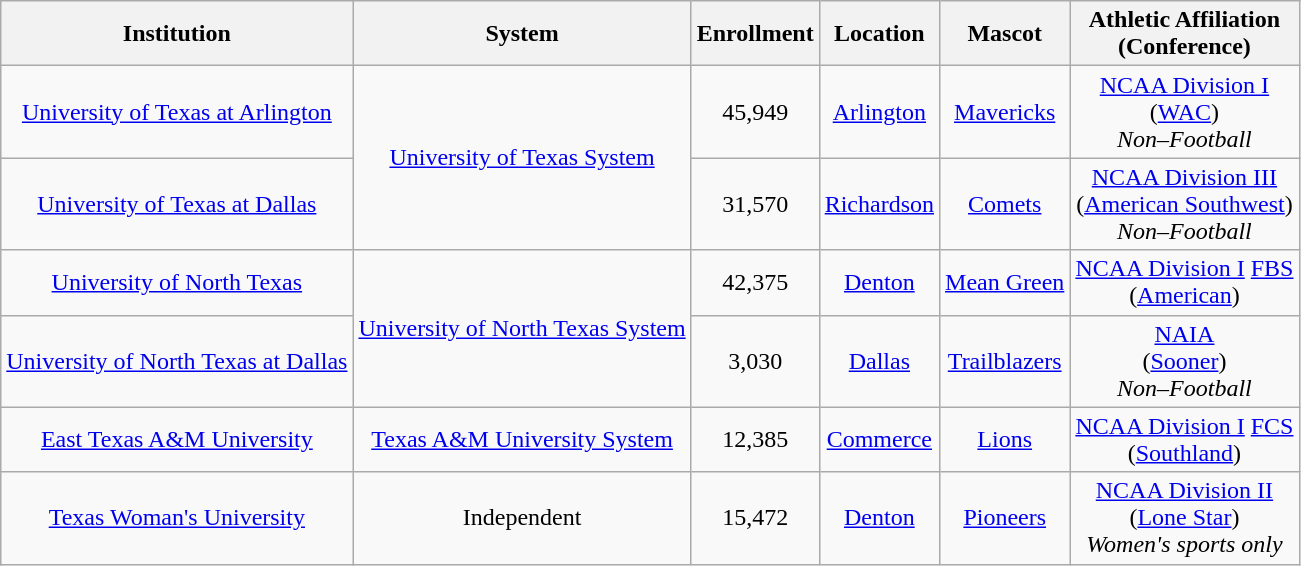<table class="wikitable" style="text-align:center;">
<tr>
<th>Institution</th>
<th>System</th>
<th>Enrollment</th>
<th>Location</th>
<th>Mascot</th>
<th>Athletic Affiliation <br> (Conference)</th>
</tr>
<tr>
<td><a href='#'>University of Texas at Arlington</a></td>
<td rowspan=2><a href='#'>University of Texas System</a></td>
<td>45,949</td>
<td><a href='#'>Arlington</a></td>
<td><a href='#'>Mavericks</a></td>
<td><a href='#'>NCAA Division I</a> <br> (<a href='#'>WAC</a>) <br> <em>Non–Football</em></td>
</tr>
<tr>
<td><a href='#'>University of Texas at Dallas</a></td>
<td>31,570</td>
<td><a href='#'>Richardson</a></td>
<td><a href='#'>Comets</a></td>
<td><a href='#'>NCAA Division III</a> <br> (<a href='#'>American Southwest</a>) <br> <em>Non–Football</em></td>
</tr>
<tr>
<td><a href='#'>University of North Texas</a></td>
<td rowspan=2><a href='#'>University of North Texas System</a></td>
<td>42,375</td>
<td><a href='#'>Denton</a></td>
<td><a href='#'>Mean Green</a></td>
<td><a href='#'>NCAA Division I</a> <a href='#'>FBS</a> <br> (<a href='#'>American</a>)</td>
</tr>
<tr>
<td><a href='#'>University of North Texas at Dallas</a></td>
<td>3,030</td>
<td><a href='#'>Dallas</a></td>
<td><a href='#'>Trailblazers</a></td>
<td><a href='#'>NAIA</a><br>(<a href='#'>Sooner</a>)<br><em>Non–Football</em></td>
</tr>
<tr>
<td><a href='#'>East Texas A&M University</a></td>
<td><a href='#'>Texas A&M University System</a></td>
<td>12,385</td>
<td><a href='#'>Commerce</a></td>
<td><a href='#'>Lions</a></td>
<td><a href='#'>NCAA Division I</a> <a href='#'>FCS</a><br> (<a href='#'>Southland</a>)</td>
</tr>
<tr>
<td><a href='#'>Texas Woman's University</a></td>
<td>Independent</td>
<td>15,472</td>
<td><a href='#'>Denton</a></td>
<td><a href='#'>Pioneers</a></td>
<td><a href='#'>NCAA Division II</a> <br> (<a href='#'>Lone Star</a>) <br> <em>Women's sports only</em></td>
</tr>
</table>
